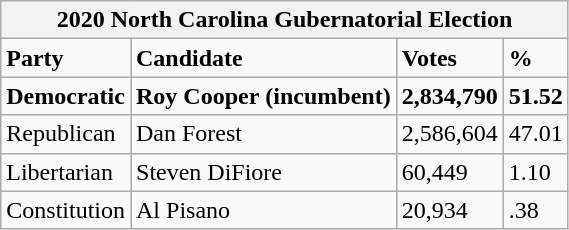<table class="wikitable">
<tr>
<th colspan="4">2020 North Carolina Gubernatorial Election</th>
</tr>
<tr>
<td><strong>Party</strong></td>
<td><strong>Candidate</strong></td>
<td><strong>Votes</strong></td>
<td><strong>%</strong></td>
</tr>
<tr>
<td><strong>Democratic</strong></td>
<td><strong>Roy Cooper</strong> <strong>(incumbent)</strong></td>
<td><strong>2,834,790</strong></td>
<td><strong>51.52</strong></td>
</tr>
<tr>
<td>Republican</td>
<td>Dan Forest</td>
<td>2,586,604</td>
<td>47.01</td>
</tr>
<tr>
<td>Libertarian</td>
<td>Steven DiFiore</td>
<td>60,449</td>
<td>1.10</td>
</tr>
<tr>
<td>Constitution</td>
<td>Al Pisano</td>
<td>20,934</td>
<td>.38</td>
</tr>
</table>
